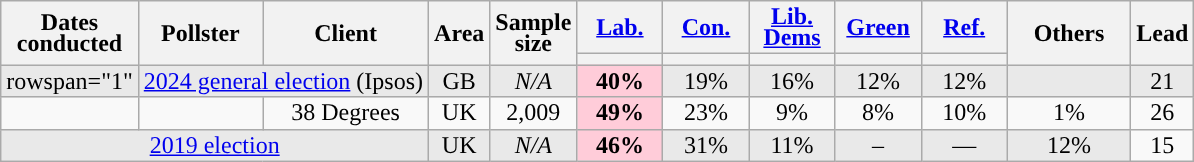<table class="wikitable sortable mw-datatable" style="text-align:center;  line-height:14px;">
<tr>
<th rowspan="2">Dates<br>conducted</th>
<th rowspan="2">Pollster</th>
<th rowspan="2">Client</th>
<th rowspan="2">Area</th>
<th data-sort-type="number" rowspan="2">Sample<br>size</th>
<th class="unsortable" style="width:50px;"><a href='#'>Lab.</a></th>
<th class="unsortable" style="width:50px;"><a href='#'>Con.</a></th>
<th class="unsortable" style="width:50px;"><a href='#'>Lib. Dems</a></th>
<th class="unsortable" style="width:50px;"><a href='#'>Green</a></th>
<th class="unsortable" style="width:50px;"><a href='#'>Ref.</a></th>
<th rowspan="2" class="unsortable" style="width:75px;">Others</th>
<th data-sort-type="number" rowspan="2">Lead</th>
</tr>
<tr>
<th data-sort-type="number" style="background:"></th>
<th data-sort-type="number" style="background:"></th>
<th data-sort-type="number" style="background:"></th>
<th data-sort-type="number" style="background:"></th>
<th data-sort-type="number" style="background:"></th>
</tr>
<tr style="background:#e9e9e9;">
<td>rowspan="1" </td>
<td colspan="2"><a href='#'>2024 general election</a> (Ipsos)</td>
<td>GB</td>
<td><em>N/A</em></td>
<td style="background:#FFCCD9;"><strong>40%</strong></td>
<td>19%</td>
<td>16%</td>
<td>12%</td>
<td>12%</td>
<td></td>
<td style="background:">21</td>
</tr>
<tr>
<td></td>
<td></td>
<td>38 Degrees</td>
<td>UK</td>
<td>2,009</td>
<td style="background:#FFCCD9;"><strong>49%</strong></td>
<td>23%</td>
<td>9%</td>
<td>8%</td>
<td>10%</td>
<td>1%</td>
<td style="background:">26</td>
</tr>
<tr>
<td colspan="3" style="background:#e9e9e9;"><a href='#'>2019 election</a> </td>
<td style="background:#E9E9E9;">UK</td>
<td style="background:#E9E9E9;"><em>N/A</em></td>
<td style="background:#FFCCD9;"><strong>46%</strong></td>
<td style="background:#E9E9E9;">31%</td>
<td style="background:#E9E9E9;">11%</td>
<td style="background:#E9E9E9;">–</td>
<td style="background:#E9E9E9;">—</td>
<td style="background:#E9E9E9;">12%</td>
<td style="background:">15</td>
</tr>
</table>
